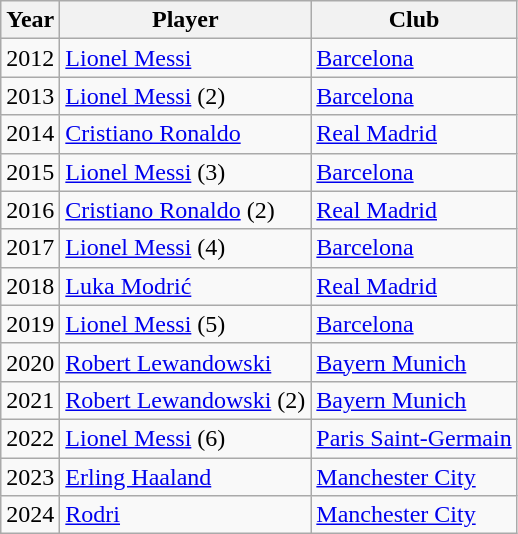<table class="wikitable">
<tr>
<th>Year</th>
<th>Player</th>
<th>Club</th>
</tr>
<tr>
<td>2012</td>
<td> <a href='#'>Lionel Messi</a></td>
<td> <a href='#'>Barcelona</a></td>
</tr>
<tr>
<td>2013</td>
<td> <a href='#'>Lionel Messi</a> (2)</td>
<td> <a href='#'>Barcelona</a></td>
</tr>
<tr>
<td>2014</td>
<td> <a href='#'>Cristiano Ronaldo</a></td>
<td> <a href='#'>Real Madrid</a></td>
</tr>
<tr>
<td>2015</td>
<td> <a href='#'>Lionel Messi</a> (3)</td>
<td> <a href='#'>Barcelona</a></td>
</tr>
<tr>
<td>2016</td>
<td> <a href='#'>Cristiano Ronaldo</a> (2)</td>
<td> <a href='#'>Real Madrid</a></td>
</tr>
<tr>
<td>2017</td>
<td> <a href='#'>Lionel Messi</a> (4)</td>
<td> <a href='#'>Barcelona</a></td>
</tr>
<tr>
<td>2018</td>
<td> <a href='#'>Luka Modrić</a></td>
<td> <a href='#'>Real Madrid</a></td>
</tr>
<tr>
<td>2019</td>
<td> <a href='#'>Lionel Messi</a> (5)</td>
<td> <a href='#'>Barcelona</a></td>
</tr>
<tr>
<td>2020</td>
<td> <a href='#'>Robert Lewandowski</a></td>
<td> <a href='#'>Bayern Munich</a></td>
</tr>
<tr>
<td>2021</td>
<td> <a href='#'>Robert Lewandowski</a> (2)</td>
<td> <a href='#'>Bayern Munich</a></td>
</tr>
<tr>
<td>2022</td>
<td> <a href='#'>Lionel Messi</a> (6)</td>
<td> <a href='#'>Paris Saint-Germain</a></td>
</tr>
<tr>
<td>2023</td>
<td> <a href='#'>Erling Haaland</a></td>
<td> <a href='#'>Manchester City</a></td>
</tr>
<tr>
<td>2024</td>
<td> <a href='#'>Rodri</a></td>
<td> <a href='#'>Manchester City</a></td>
</tr>
</table>
